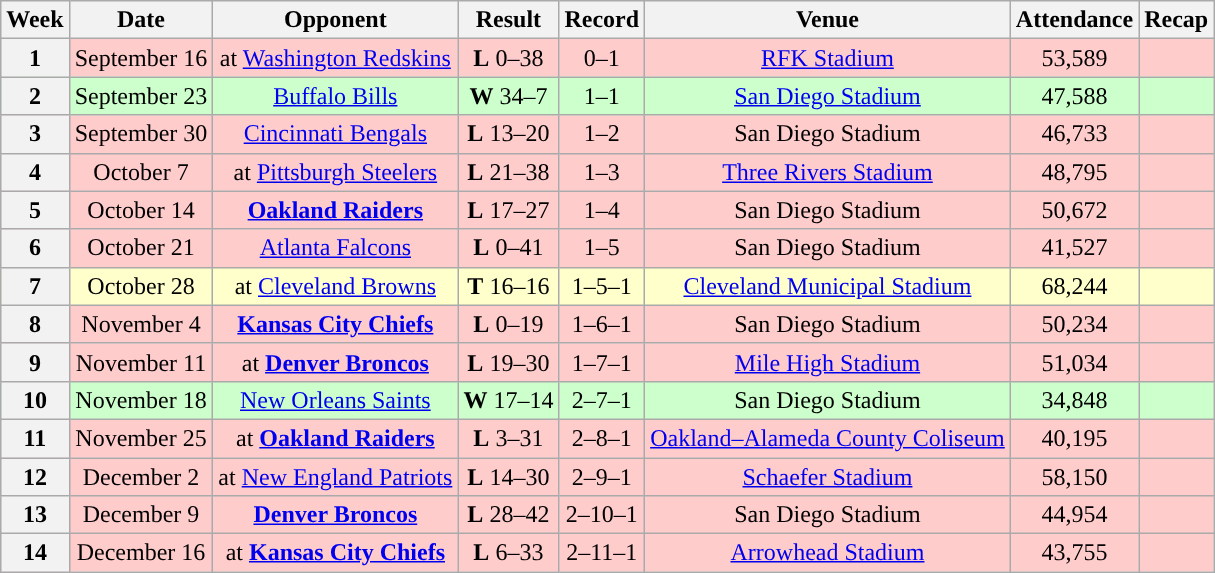<table class="wikitable" style="text-align:center">
<tr>
<th>Week</th>
<th>Date</th>
<th>Opponent</th>
<th>Result</th>
<th>Record</th>
<th>Venue</th>
<th>Attendance</th>
<th>Recap</th>
</tr>
<tr style="background:#fcc">
<th>1</th>
<td>September 16</td>
<td>at <a href='#'>Washington Redskins</a></td>
<td><strong>L</strong> 0–38</td>
<td>0–1</td>
<td><a href='#'>RFK Stadium</a></td>
<td>53,589</td>
<td></td>
</tr>
<tr style="background:#cfc">
<th>2</th>
<td>September 23</td>
<td><a href='#'>Buffalo Bills</a></td>
<td><strong>W</strong> 34–7</td>
<td>1–1</td>
<td><a href='#'>San Diego Stadium</a></td>
<td>47,588</td>
<td></td>
</tr>
<tr style="background:#fcc">
<th>3</th>
<td>September 30</td>
<td><a href='#'>Cincinnati Bengals</a></td>
<td><strong>L</strong> 13–20</td>
<td>1–2</td>
<td>San Diego Stadium</td>
<td>46,733</td>
<td></td>
</tr>
<tr style="background:#fcc">
<th>4</th>
<td>October 7</td>
<td>at <a href='#'>Pittsburgh Steelers</a></td>
<td><strong>L</strong> 21–38</td>
<td>1–3</td>
<td><a href='#'>Three Rivers Stadium</a></td>
<td>48,795</td>
<td></td>
</tr>
<tr style="background:#fcc">
<th>5</th>
<td>October 14</td>
<td><strong><a href='#'>Oakland Raiders</a></strong></td>
<td><strong>L</strong> 17–27</td>
<td>1–4</td>
<td>San Diego Stadium</td>
<td>50,672</td>
<td></td>
</tr>
<tr style="background:#fcc">
<th>6</th>
<td>October 21</td>
<td><a href='#'>Atlanta Falcons</a></td>
<td><strong>L</strong> 0–41</td>
<td>1–5</td>
<td>San Diego Stadium</td>
<td>41,527</td>
<td></td>
</tr>
<tr style="background:#ffc">
<th>7</th>
<td>October 28</td>
<td>at <a href='#'>Cleveland Browns</a></td>
<td><strong>T</strong> 16–16</td>
<td>1–5–1</td>
<td><a href='#'>Cleveland Municipal Stadium</a></td>
<td>68,244</td>
<td></td>
</tr>
<tr style="background:#fcc">
<th>8</th>
<td>November 4</td>
<td><strong><a href='#'>Kansas City Chiefs</a></strong></td>
<td><strong>L</strong> 0–19</td>
<td>1–6–1</td>
<td>San Diego Stadium</td>
<td>50,234</td>
<td></td>
</tr>
<tr style="background:#fcc">
<th>9</th>
<td>November 11</td>
<td>at <strong><a href='#'>Denver Broncos</a></strong></td>
<td><strong>L</strong> 19–30</td>
<td>1–7–1</td>
<td><a href='#'>Mile High Stadium</a></td>
<td>51,034</td>
<td></td>
</tr>
<tr style="background:#cfc">
<th>10</th>
<td>November 18</td>
<td><a href='#'>New Orleans Saints</a></td>
<td><strong>W</strong> 17–14</td>
<td>2–7–1</td>
<td>San Diego Stadium</td>
<td>34,848</td>
<td></td>
</tr>
<tr style="background:#fcc">
<th>11</th>
<td>November 25</td>
<td>at <strong><a href='#'>Oakland Raiders</a></strong></td>
<td><strong>L</strong> 3–31</td>
<td>2–8–1</td>
<td><a href='#'>Oakland–Alameda County Coliseum</a></td>
<td>40,195</td>
<td></td>
</tr>
<tr style="background:#fcc">
<th>12</th>
<td>December 2</td>
<td>at <a href='#'>New England Patriots</a></td>
<td><strong>L</strong> 14–30</td>
<td>2–9–1</td>
<td><a href='#'>Schaefer Stadium</a></td>
<td>58,150</td>
<td></td>
</tr>
<tr style="background:#fcc">
<th>13</th>
<td>December 9</td>
<td><strong><a href='#'>Denver Broncos</a></strong></td>
<td><strong>L</strong> 28–42</td>
<td>2–10–1</td>
<td>San Diego Stadium</td>
<td>44,954</td>
<td></td>
</tr>
<tr style="background:#fcc">
<th>14</th>
<td>December 16</td>
<td>at <strong><a href='#'>Kansas City Chiefs</a></strong></td>
<td><strong>L</strong> 6–33</td>
<td>2–11–1</td>
<td><a href='#'>Arrowhead Stadium</a></td>
<td>43,755</td>
<td></td>
</tr>
</table>
